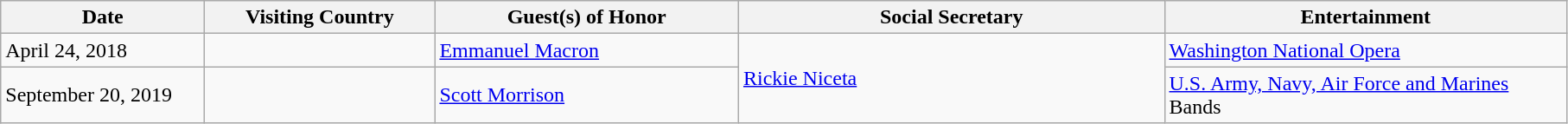<table class="wikitable">
<tr>
<th scope="col" style="width:150px;">Date</th>
<th scope="col" style="width:170px;">Visiting Country</th>
<th scope="col" style="width:227px;">Guest(s) of Honor</th>
<th scope="col" style="width:321px;">Social Secretary</th>
<th scope="col" style="width:303px;">Entertainment</th>
</tr>
<tr>
<td>April 24, 2018</td>
<td></td>
<td><a href='#'>Emmanuel Macron</a></td>
<td rowspan="2"><a href='#'>Rickie Niceta</a></td>
<td><a href='#'>Washington National Opera</a></td>
</tr>
<tr>
<td>September 20, 2019</td>
<td></td>
<td><a href='#'>Scott Morrison</a></td>
<td><a href='#'>U.S. Army, Navy, Air Force and Marines</a> Bands</td>
</tr>
</table>
